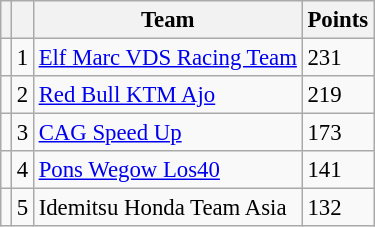<table class="wikitable" style="font-size: 95%;">
<tr>
<th></th>
<th></th>
<th>Team</th>
<th>Points</th>
</tr>
<tr>
<td></td>
<td align=center>1</td>
<td> <a href='#'>Elf Marc VDS Racing Team</a></td>
<td align=left>231</td>
</tr>
<tr>
<td></td>
<td align=center>2</td>
<td> <a href='#'>Red Bull KTM Ajo</a></td>
<td align=left>219</td>
</tr>
<tr>
<td></td>
<td align=center>3</td>
<td> <a href='#'>CAG Speed Up</a></td>
<td align=left>173</td>
</tr>
<tr>
<td></td>
<td align=center>4</td>
<td> <a href='#'>Pons Wegow Los40</a></td>
<td align=left>141</td>
</tr>
<tr>
<td></td>
<td align=center>5</td>
<td> Idemitsu Honda Team Asia</td>
<td align=left>132</td>
</tr>
</table>
